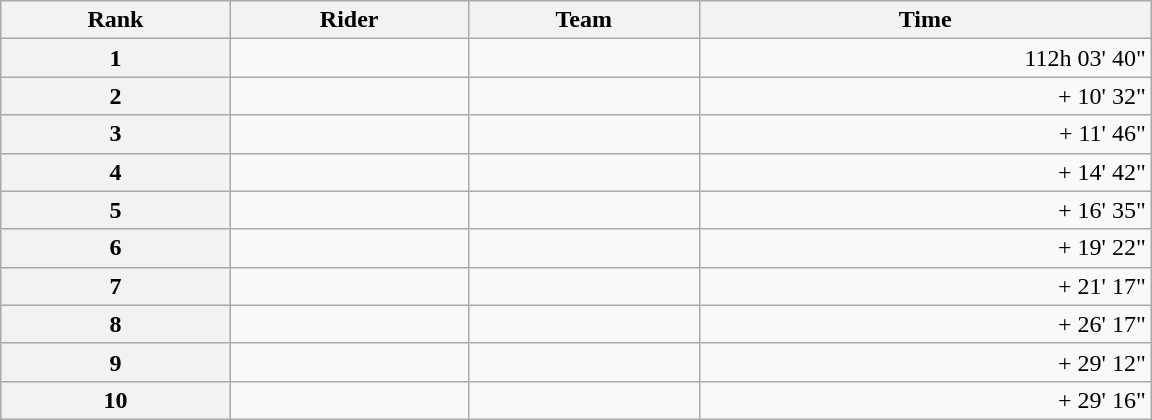<table class="wikitable" style="width:48em;margin-bottom:0;">
<tr>
<th scope="col">Rank</th>
<th scope="col">Rider</th>
<th scope="col">Team</th>
<th scope="col">Time</th>
</tr>
<tr>
<th scope="row">1</th>
<td> </td>
<td></td>
<td style="text-align:right;">112h 03' 40"</td>
</tr>
<tr>
<th scope="row">2</th>
<td></td>
<td></td>
<td style="text-align:right;">+ 10' 32"</td>
</tr>
<tr>
<th scope="row">3</th>
<td> </td>
<td></td>
<td style="text-align:right;">+ 11' 46"</td>
</tr>
<tr>
<th scope="row">4</th>
<td> </td>
<td></td>
<td style="text-align:right;">+ 14' 42"</td>
</tr>
<tr>
<th scope="row">5</th>
<td></td>
<td></td>
<td style="text-align:right;">+ 16' 35"</td>
</tr>
<tr>
<th scope="row">6</th>
<td></td>
<td></td>
<td style="text-align:right;">+ 19' 22"</td>
</tr>
<tr>
<th scope="row">7</th>
<td></td>
<td></td>
<td style="text-align:right;">+ 21' 17"</td>
</tr>
<tr>
<th scope="row">8</th>
<td></td>
<td></td>
<td style="text-align:right;">+ 26' 17"</td>
</tr>
<tr>
<th scope="row">9</th>
<td></td>
<td></td>
<td style="text-align:right;">+ 29' 12"</td>
</tr>
<tr>
<th scope="row">10</th>
<td></td>
<td></td>
<td style="text-align:right;">+ 29' 16"</td>
</tr>
</table>
